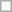<table class="wikitable">
<tr>
<td></td>
</tr>
</table>
